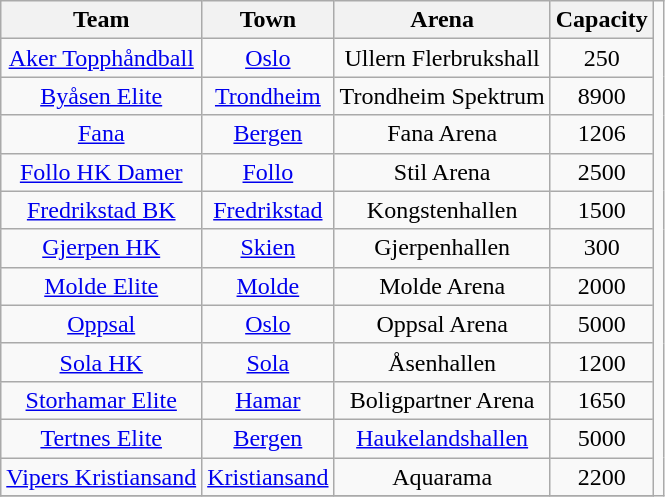<table class="wikitable" style="text-align: center;">
<tr>
<th valign=center>Team</th>
<th>Town</th>
<th>Arena</th>
<th>Capacity</th>
<td rowspan=14></td>
</tr>
<tr>
<td><a href='#'>Aker Topphåndball</a></td>
<td><a href='#'>Oslo</a></td>
<td>Ullern Flerbrukshall</td>
<td align=center>250</td>
</tr>
<tr>
<td><a href='#'>Byåsen Elite</a></td>
<td><a href='#'>Trondheim</a></td>
<td>Trondheim Spektrum</td>
<td align=center>8900</td>
</tr>
<tr>
<td><a href='#'>Fana</a></td>
<td><a href='#'>Bergen</a></td>
<td>Fana Arena</td>
<td align=center>1206</td>
</tr>
<tr>
<td><a href='#'>Follo HK Damer</a></td>
<td><a href='#'>Follo</a></td>
<td>Stil Arena</td>
<td align=center>2500</td>
</tr>
<tr>
<td><a href='#'>Fredrikstad BK</a></td>
<td><a href='#'>Fredrikstad</a></td>
<td>Kongstenhallen</td>
<td align=center>1500</td>
</tr>
<tr>
<td><a href='#'>Gjerpen HK</a></td>
<td><a href='#'>Skien</a></td>
<td>Gjerpenhallen</td>
<td align=center>300</td>
</tr>
<tr>
<td><a href='#'>Molde Elite</a></td>
<td><a href='#'>Molde</a></td>
<td>Molde Arena</td>
<td align=center>2000</td>
</tr>
<tr>
<td><a href='#'>Oppsal</a></td>
<td><a href='#'>Oslo</a></td>
<td>Oppsal Arena</td>
<td align=center>5000</td>
</tr>
<tr>
<td><a href='#'>Sola HK</a></td>
<td><a href='#'>Sola</a></td>
<td>Åsenhallen</td>
<td align=center>1200</td>
</tr>
<tr>
<td><a href='#'>Storhamar Elite</a></td>
<td><a href='#'>Hamar</a></td>
<td>Boligpartner Arena</td>
<td align=center>1650</td>
</tr>
<tr>
<td><a href='#'>Tertnes Elite</a></td>
<td><a href='#'>Bergen</a></td>
<td><a href='#'>Haukelandshallen</a></td>
<td align=center>5000</td>
</tr>
<tr>
<td><a href='#'>Vipers Kristiansand</a></td>
<td><a href='#'>Kristiansand</a></td>
<td>Aquarama</td>
<td align=center>2200</td>
</tr>
<tr>
</tr>
</table>
